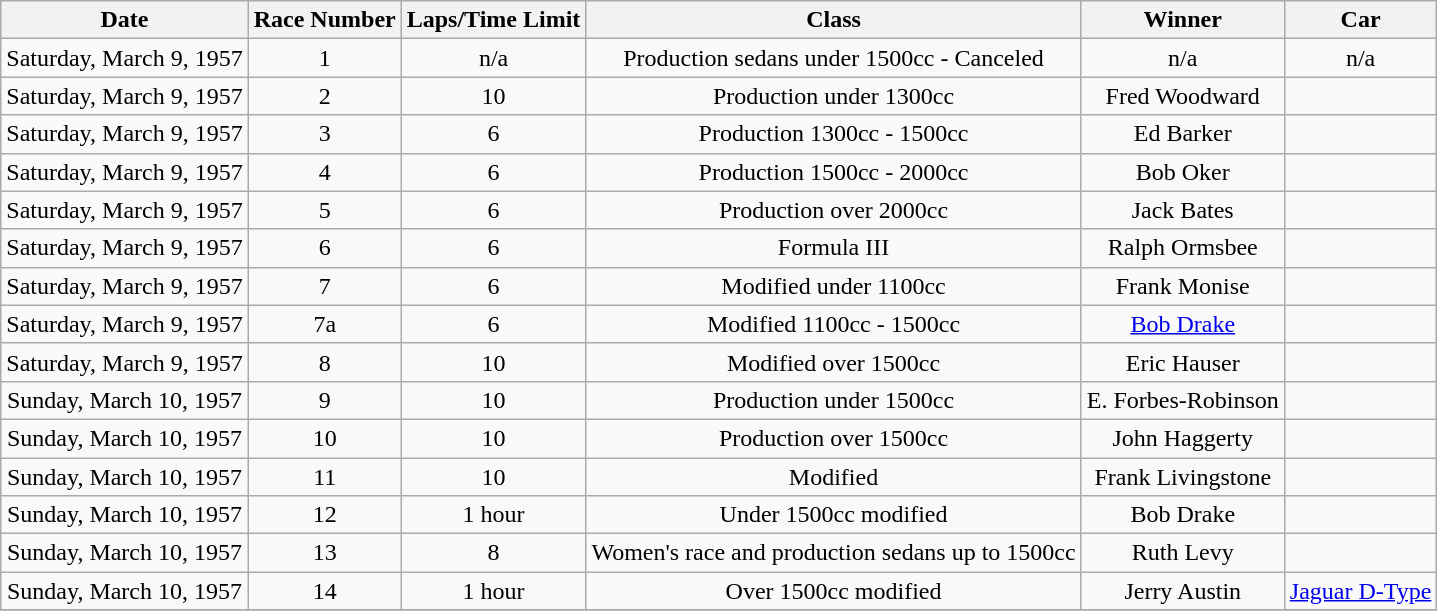<table class="wikitable" Style="text-align:center">
<tr>
<th scope="col">Date</th>
<th scope="col">Race Number</th>
<th scope="col">Laps/Time Limit</th>
<th scope="col">Class</th>
<th scope="col">Winner</th>
<th scope="col">Car</th>
</tr>
<tr>
<td>Saturday, March 9, 1957</td>
<td>1</td>
<td>n/a</td>
<td>Production sedans under 1500cc - Canceled</td>
<td>n/a</td>
<td>n/a</td>
</tr>
<tr>
<td>Saturday, March 9, 1957</td>
<td>2</td>
<td>10</td>
<td>Production under 1300cc</td>
<td>Fred Woodward</td>
<td></td>
</tr>
<tr>
<td>Saturday, March 9, 1957</td>
<td>3</td>
<td>6</td>
<td>Production 1300cc - 1500cc</td>
<td>Ed Barker</td>
<td></td>
</tr>
<tr>
<td>Saturday, March 9, 1957</td>
<td>4</td>
<td>6</td>
<td>Production 1500cc - 2000cc</td>
<td>Bob Oker</td>
<td></td>
</tr>
<tr>
<td>Saturday, March 9, 1957</td>
<td>5</td>
<td>6</td>
<td>Production over 2000cc</td>
<td>Jack Bates</td>
<td></td>
</tr>
<tr>
<td>Saturday, March 9, 1957</td>
<td>6</td>
<td>6</td>
<td>Formula III</td>
<td>Ralph Ormsbee</td>
<td></td>
</tr>
<tr>
<td>Saturday, March 9, 1957</td>
<td>7</td>
<td>6</td>
<td>Modified under 1100cc</td>
<td>Frank Monise</td>
<td></td>
</tr>
<tr>
<td>Saturday, March 9, 1957</td>
<td>7a</td>
<td>6</td>
<td>Modified 1100cc - 1500cc</td>
<td><a href='#'> Bob Drake</a></td>
<td></td>
</tr>
<tr>
<td>Saturday, March 9, 1957</td>
<td>8</td>
<td>10</td>
<td>Modified over 1500cc</td>
<td>Eric Hauser</td>
<td></td>
</tr>
<tr>
<td>Sunday, March 10, 1957</td>
<td>9</td>
<td>10</td>
<td>Production under 1500cc</td>
<td>E. Forbes-Robinson</td>
<td></td>
</tr>
<tr>
<td>Sunday, March 10, 1957</td>
<td>10</td>
<td>10</td>
<td>Production over 1500cc</td>
<td>John Haggerty</td>
<td></td>
</tr>
<tr>
<td>Sunday, March 10, 1957</td>
<td>11</td>
<td>10</td>
<td>Modified</td>
<td>Frank Livingstone</td>
<td></td>
</tr>
<tr>
<td>Sunday, March 10, 1957</td>
<td>12</td>
<td>1 hour</td>
<td>Under 1500cc modified</td>
<td>Bob Drake</td>
<td></td>
</tr>
<tr>
<td>Sunday, March 10, 1957</td>
<td>13</td>
<td>8</td>
<td>Women's race and production sedans up to 1500cc</td>
<td>Ruth Levy</td>
<td></td>
</tr>
<tr>
<td>Sunday, March 10, 1957</td>
<td>14</td>
<td>1 hour</td>
<td>Over 1500cc modified</td>
<td>Jerry Austin</td>
<td><a href='#'>Jaguar D-Type</a></td>
</tr>
<tr>
</tr>
</table>
